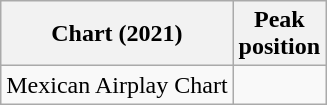<table class="wikitable sortable">
<tr>
<th>Chart (2021)</th>
<th>Peak<br>position</th>
</tr>
<tr>
<td>Mexican Airplay Chart</td>
<td></td>
</tr>
</table>
